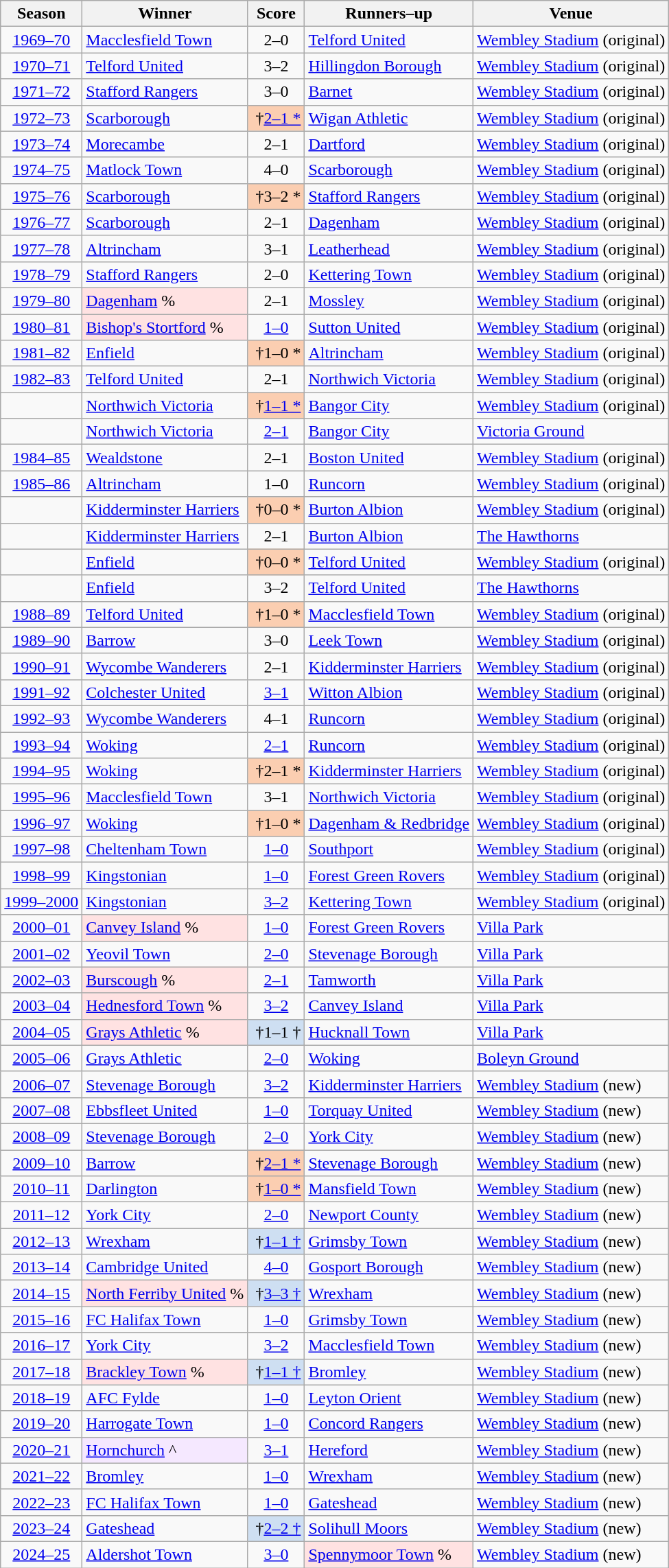<table class="sortable wikitable">
<tr>
<th>Season</th>
<th>Winner</th>
<th>Score</th>
<th>Runners–up</th>
<th>Venue</th>
</tr>
<tr>
<td align=center><a href='#'>1969–70</a></td>
<td><a href='#'>Macclesfield Town</a></td>
<td align=center>2–0</td>
<td><a href='#'>Telford United</a></td>
<td><a href='#'>Wembley Stadium</a> (original)</td>
</tr>
<tr>
<td align=center><a href='#'>1970–71</a></td>
<td><a href='#'>Telford United</a></td>
<td align=center>3–2</td>
<td><a href='#'>Hillingdon Borough</a></td>
<td><a href='#'>Wembley Stadium</a> (original)</td>
</tr>
<tr>
<td align=center><a href='#'>1971–72</a></td>
<td><a href='#'>Stafford Rangers</a></td>
<td align=center>3–0</td>
<td><a href='#'>Barnet</a></td>
<td><a href='#'>Wembley Stadium</a> (original)</td>
</tr>
<tr>
<td align=center><a href='#'>1972–73</a></td>
<td><a href='#'>Scarborough</a></td>
<td align=center style="background-color:#FBCEB1"><span> †</span><a href='#'>2–1 *</a></td>
<td><a href='#'>Wigan Athletic</a></td>
<td><a href='#'>Wembley Stadium</a> (original)</td>
</tr>
<tr>
<td align=center><a href='#'>1973–74</a></td>
<td><a href='#'>Morecambe</a></td>
<td align=center>2–1</td>
<td><a href='#'>Dartford</a></td>
<td><a href='#'>Wembley Stadium</a> (original)</td>
</tr>
<tr>
<td align=center><a href='#'>1974–75</a></td>
<td><a href='#'>Matlock Town</a></td>
<td align=center>4–0</td>
<td><a href='#'>Scarborough</a></td>
<td><a href='#'>Wembley Stadium</a> (original)</td>
</tr>
<tr>
<td align=center><a href='#'>1975–76</a></td>
<td><a href='#'>Scarborough</a></td>
<td align=center style="background-color:#FBCEB1"><span> †</span>3–2 *</td>
<td><a href='#'>Stafford Rangers</a></td>
<td><a href='#'>Wembley Stadium</a> (original)</td>
</tr>
<tr>
<td align=center><a href='#'>1976–77</a></td>
<td><a href='#'>Scarborough</a></td>
<td align=center>2–1</td>
<td><a href='#'>Dagenham</a></td>
<td><a href='#'>Wembley Stadium</a> (original)</td>
</tr>
<tr>
<td align=center><a href='#'>1977–78</a></td>
<td><a href='#'>Altrincham</a></td>
<td align=center>3–1</td>
<td><a href='#'>Leatherhead</a></td>
<td><a href='#'>Wembley Stadium</a> (original)</td>
</tr>
<tr>
<td align=center><a href='#'>1978–79</a></td>
<td><a href='#'>Stafford Rangers</a></td>
<td align=center>2–0</td>
<td><a href='#'>Kettering Town</a></td>
<td><a href='#'>Wembley Stadium</a> (original)</td>
</tr>
<tr>
<td align=center><a href='#'>1979–80</a></td>
<td bgcolor="#ffe2e2"><a href='#'>Dagenham</a> %</td>
<td align=center>2–1</td>
<td><a href='#'>Mossley</a></td>
<td><a href='#'>Wembley Stadium</a> (original)</td>
</tr>
<tr>
<td align=center><a href='#'>1980–81</a></td>
<td bgcolor="#ffe2e2"><a href='#'>Bishop's Stortford</a> %</td>
<td align=center><a href='#'>1–0</a></td>
<td><a href='#'>Sutton United</a></td>
<td><a href='#'>Wembley Stadium</a> (original)</td>
</tr>
<tr>
<td align=center><a href='#'>1981–82</a></td>
<td><a href='#'>Enfield</a></td>
<td align=center style="background-color:#FBCEB1"><span> †</span>1–0 *</td>
<td><a href='#'>Altrincham</a></td>
<td><a href='#'>Wembley Stadium</a> (original)</td>
</tr>
<tr>
<td align=center><a href='#'>1982–83</a></td>
<td><a href='#'>Telford United</a></td>
<td align=center>2–1</td>
<td><a href='#'>Northwich Victoria</a></td>
<td><a href='#'>Wembley Stadium</a> (original)</td>
</tr>
<tr>
<td align=center></td>
<td><a href='#'>Northwich Victoria</a></td>
<td align=center style="background-color:#FBCEB1"><span> †</span><a href='#'>1–1 *</a></td>
<td><a href='#'>Bangor City</a></td>
<td><a href='#'>Wembley Stadium</a> (original)</td>
</tr>
<tr>
<td align=center></td>
<td><a href='#'>Northwich Victoria</a></td>
<td align=center><a href='#'>2–1</a></td>
<td><a href='#'>Bangor City</a></td>
<td><a href='#'>Victoria Ground</a></td>
</tr>
<tr>
<td align=center><a href='#'>1984–85</a></td>
<td><a href='#'>Wealdstone</a></td>
<td align=center>2–1</td>
<td><a href='#'>Boston United</a></td>
<td><a href='#'>Wembley Stadium</a> (original)</td>
</tr>
<tr>
<td align=center><a href='#'>1985–86</a></td>
<td><a href='#'>Altrincham</a></td>
<td align=center>1–0</td>
<td><a href='#'>Runcorn</a></td>
<td><a href='#'>Wembley Stadium</a> (original)</td>
</tr>
<tr>
<td align=center></td>
<td><a href='#'>Kidderminster Harriers</a></td>
<td align=center style="background-color:#FBCEB1"><span> †</span>0–0 *</td>
<td><a href='#'>Burton Albion</a></td>
<td><a href='#'>Wembley Stadium</a> (original)</td>
</tr>
<tr>
<td align=center></td>
<td><a href='#'>Kidderminster Harriers</a></td>
<td align=center>2–1</td>
<td><a href='#'>Burton Albion</a></td>
<td><a href='#'>The Hawthorns</a></td>
</tr>
<tr>
<td align=center></td>
<td><a href='#'>Enfield</a></td>
<td align=center style="background-color:#FBCEB1"><span> †</span>0–0 *</td>
<td><a href='#'>Telford United</a></td>
<td><a href='#'>Wembley Stadium</a> (original)</td>
</tr>
<tr>
<td align=center></td>
<td><a href='#'>Enfield</a></td>
<td align=center>3–2</td>
<td><a href='#'>Telford United</a></td>
<td><a href='#'>The Hawthorns</a></td>
</tr>
<tr>
<td align=center><a href='#'>1988–89</a></td>
<td><a href='#'>Telford United</a></td>
<td align=center style="background-color:#FBCEB1"><span> †</span>1–0 *</td>
<td><a href='#'>Macclesfield Town</a></td>
<td><a href='#'>Wembley Stadium</a> (original)</td>
</tr>
<tr>
<td align=center><a href='#'>1989–90</a></td>
<td><a href='#'>Barrow</a></td>
<td align=center>3–0</td>
<td><a href='#'>Leek Town</a></td>
<td><a href='#'>Wembley Stadium</a> (original)</td>
</tr>
<tr>
<td align=center><a href='#'>1990–91</a></td>
<td><a href='#'>Wycombe Wanderers</a></td>
<td align=center>2–1</td>
<td><a href='#'>Kidderminster Harriers</a></td>
<td><a href='#'>Wembley Stadium</a> (original)</td>
</tr>
<tr>
<td align=center><a href='#'>1991–92</a></td>
<td><a href='#'>Colchester United</a></td>
<td align=center><a href='#'>3–1</a></td>
<td><a href='#'>Witton Albion</a></td>
<td><a href='#'>Wembley Stadium</a> (original)</td>
</tr>
<tr>
<td align=center><a href='#'>1992–93</a></td>
<td><a href='#'>Wycombe Wanderers</a></td>
<td align=center>4–1</td>
<td><a href='#'>Runcorn</a></td>
<td><a href='#'>Wembley Stadium</a> (original)</td>
</tr>
<tr>
<td align=center><a href='#'>1993–94</a></td>
<td><a href='#'>Woking</a></td>
<td align=center><a href='#'>2–1</a></td>
<td><a href='#'>Runcorn</a></td>
<td><a href='#'>Wembley Stadium</a> (original)</td>
</tr>
<tr>
<td align=center><a href='#'>1994–95</a></td>
<td><a href='#'>Woking</a></td>
<td align=center style="background-color:#FBCEB1"><span> †</span>2–1 *</td>
<td><a href='#'>Kidderminster Harriers</a></td>
<td><a href='#'>Wembley Stadium</a> (original)</td>
</tr>
<tr>
<td align=center><a href='#'>1995–96</a></td>
<td><a href='#'>Macclesfield Town</a></td>
<td align=center>3–1</td>
<td><a href='#'>Northwich Victoria</a></td>
<td><a href='#'>Wembley Stadium</a> (original)</td>
</tr>
<tr>
<td align=center><a href='#'>1996–97</a></td>
<td><a href='#'>Woking</a></td>
<td align=center style="background-color:#FBCEB1"><span> †</span>1–0 *</td>
<td><a href='#'>Dagenham & Redbridge</a></td>
<td><a href='#'>Wembley Stadium</a> (original)</td>
</tr>
<tr>
<td align=center><a href='#'>1997–98</a></td>
<td><a href='#'>Cheltenham Town</a></td>
<td align=center><a href='#'>1–0</a></td>
<td><a href='#'>Southport</a></td>
<td><a href='#'>Wembley Stadium</a> (original)</td>
</tr>
<tr>
<td align=center><a href='#'>1998–99</a></td>
<td><a href='#'>Kingstonian</a></td>
<td align=center><a href='#'>1–0</a></td>
<td><a href='#'>Forest Green Rovers</a></td>
<td><a href='#'>Wembley Stadium</a> (original)</td>
</tr>
<tr>
<td align=center><a href='#'>1999–2000</a></td>
<td><a href='#'>Kingstonian</a></td>
<td align=center><a href='#'>3–2</a></td>
<td><a href='#'>Kettering Town</a></td>
<td><a href='#'>Wembley Stadium</a> (original)</td>
</tr>
<tr>
<td align=center><a href='#'>2000–01</a></td>
<td bgcolor="#ffe2e2"><a href='#'>Canvey Island</a> %</td>
<td align=center><a href='#'>1–0</a></td>
<td><a href='#'>Forest Green Rovers</a></td>
<td><a href='#'>Villa Park</a></td>
</tr>
<tr>
<td align=center><a href='#'>2001–02</a></td>
<td><a href='#'>Yeovil Town</a></td>
<td align=center><a href='#'>2–0</a></td>
<td><a href='#'>Stevenage Borough</a></td>
<td><a href='#'>Villa Park</a></td>
</tr>
<tr>
<td align=center><a href='#'>2002–03</a></td>
<td bgcolor="#ffe2e2"><a href='#'>Burscough</a> %</td>
<td align=center><a href='#'>2–1</a></td>
<td><a href='#'>Tamworth</a></td>
<td><a href='#'>Villa Park</a></td>
</tr>
<tr>
<td align=center><a href='#'>2003–04</a></td>
<td bgcolor="#ffe2e2"><a href='#'>Hednesford Town</a> %</td>
<td align=center><a href='#'>3–2</a></td>
<td><a href='#'>Canvey Island</a></td>
<td><a href='#'>Villa Park</a></td>
</tr>
<tr>
<td align=center><a href='#'>2004–05</a></td>
<td bgcolor="#ffe2e2"><a href='#'>Grays Athletic</a> %</td>
<td align=center style="background-color:#cedff2"><span> †</span>1–1 †</td>
<td><a href='#'>Hucknall Town</a></td>
<td><a href='#'>Villa Park</a></td>
</tr>
<tr>
<td align=center><a href='#'>2005–06</a></td>
<td><a href='#'>Grays Athletic</a></td>
<td align=center><a href='#'>2–0</a></td>
<td><a href='#'>Woking</a></td>
<td><a href='#'>Boleyn Ground</a></td>
</tr>
<tr>
<td align=center><a href='#'>2006–07</a></td>
<td><a href='#'>Stevenage Borough</a></td>
<td align=center><a href='#'>3–2</a></td>
<td><a href='#'>Kidderminster Harriers</a></td>
<td><a href='#'>Wembley Stadium</a> (new)</td>
</tr>
<tr>
<td align=center><a href='#'>2007–08</a></td>
<td><a href='#'>Ebbsfleet United</a></td>
<td align=center><a href='#'>1–0</a></td>
<td><a href='#'>Torquay United</a></td>
<td><a href='#'>Wembley Stadium</a> (new)</td>
</tr>
<tr>
<td align=center><a href='#'>2008–09</a></td>
<td><a href='#'>Stevenage Borough</a></td>
<td align=center><a href='#'>2–0</a></td>
<td><a href='#'>York City</a></td>
<td><a href='#'>Wembley Stadium</a> (new)</td>
</tr>
<tr>
<td align=center><a href='#'>2009–10</a></td>
<td><a href='#'>Barrow</a></td>
<td align=center style="background-color:#FBCEB1"><span> †</span><a href='#'>2–1 *</a></td>
<td><a href='#'>Stevenage Borough</a></td>
<td><a href='#'>Wembley Stadium</a> (new)</td>
</tr>
<tr>
<td align=center><a href='#'>2010–11</a></td>
<td><a href='#'>Darlington</a></td>
<td align=center style="background-color:#FBCEB1"><span> †</span><a href='#'>1–0 *</a></td>
<td><a href='#'>Mansfield Town</a></td>
<td><a href='#'>Wembley Stadium</a> (new)</td>
</tr>
<tr>
<td align=center><a href='#'>2011–12</a></td>
<td><a href='#'>York City</a></td>
<td align=center><a href='#'>2–0</a></td>
<td><a href='#'>Newport County</a></td>
<td><a href='#'>Wembley Stadium</a> (new)</td>
</tr>
<tr>
<td align=center><a href='#'>2012–13</a></td>
<td><a href='#'>Wrexham</a></td>
<td align=center style="background-color:#cedff2"><span> †</span><a href='#'>1–1 †</a></td>
<td><a href='#'>Grimsby Town</a></td>
<td><a href='#'>Wembley Stadium</a> (new)</td>
</tr>
<tr>
<td align=center><a href='#'>2013–14</a></td>
<td><a href='#'>Cambridge United</a></td>
<td align=center><a href='#'>4–0</a></td>
<td><a href='#'>Gosport Borough</a></td>
<td><a href='#'>Wembley Stadium</a> (new)</td>
</tr>
<tr>
<td align=center><a href='#'>2014–15</a></td>
<td bgcolor="#ffe2e2"><a href='#'>North Ferriby United</a> %</td>
<td align=center style="background-color:#cedff2"><span> †</span><a href='#'>3–3 †</a></td>
<td><a href='#'>Wrexham</a></td>
<td><a href='#'>Wembley Stadium</a> (new)</td>
</tr>
<tr>
<td align=center><a href='#'>2015–16</a></td>
<td><a href='#'>FC Halifax Town</a></td>
<td align=center><a href='#'>1–0</a></td>
<td><a href='#'>Grimsby Town</a></td>
<td><a href='#'>Wembley Stadium</a> (new)</td>
</tr>
<tr>
<td align=center><a href='#'>2016–17</a></td>
<td><a href='#'>York City</a></td>
<td align=center><a href='#'>3–2</a></td>
<td><a href='#'>Macclesfield Town</a></td>
<td><a href='#'>Wembley Stadium</a> (new)</td>
</tr>
<tr>
<td align=center><a href='#'>2017–18</a></td>
<td bgcolor="#ffe2e2"><a href='#'>Brackley Town</a> %</td>
<td align=center style="background-color:#cedff2"><span> †</span><a href='#'>1–1 †</a></td>
<td><a href='#'>Bromley</a></td>
<td><a href='#'>Wembley Stadium</a> (new)</td>
</tr>
<tr>
<td align=center><a href='#'>2018–19</a></td>
<td><a href='#'>AFC Fylde</a></td>
<td align=center><a href='#'>1–0</a></td>
<td><a href='#'>Leyton Orient</a></td>
<td><a href='#'>Wembley Stadium</a> (new)</td>
</tr>
<tr>
<td align=center><a href='#'>2019–20</a></td>
<td><a href='#'>Harrogate Town</a></td>
<td align=center><a href='#'>1–0</a></td>
<td><a href='#'>Concord Rangers</a></td>
<td><a href='#'>Wembley Stadium</a> (new)</td>
</tr>
<tr>
<td align=center><a href='#'>2020–21</a></td>
<td bgcolor="#f5e8ff"><a href='#'>Hornchurch</a> ^</td>
<td align=center><a href='#'>3–1</a></td>
<td><a href='#'>Hereford</a></td>
<td><a href='#'>Wembley Stadium</a> (new)</td>
</tr>
<tr>
<td align=center><a href='#'>2021–22</a></td>
<td><a href='#'>Bromley</a></td>
<td align=center><a href='#'>1–0</a></td>
<td><a href='#'>Wrexham</a></td>
<td><a href='#'>Wembley Stadium</a> (new)</td>
</tr>
<tr>
<td align=center><a href='#'>2022–23</a></td>
<td><a href='#'>FC Halifax Town</a></td>
<td align=center><a href='#'>1–0</a></td>
<td><a href='#'>Gateshead</a></td>
<td><a href='#'>Wembley Stadium</a> (new)</td>
</tr>
<tr>
<td align=center><a href='#'>2023–24</a></td>
<td><a href='#'>Gateshead</a></td>
<td align=center style="background-color:#cedff2"><span> †</span><a href='#'>2–2 †</a></td>
<td><a href='#'>Solihull Moors</a></td>
<td><a href='#'>Wembley Stadium</a> (new)</td>
</tr>
<tr>
<td align=center><a href='#'>2024–25</a></td>
<td><a href='#'>Aldershot Town</a></td>
<td align=center><a href='#'>3–0</a></td>
<td bgcolor=#ffe2e2><a href='#'>Spennymoor Town</a> %</td>
<td><a href='#'>Wembley Stadium</a> (new)</td>
</tr>
</table>
